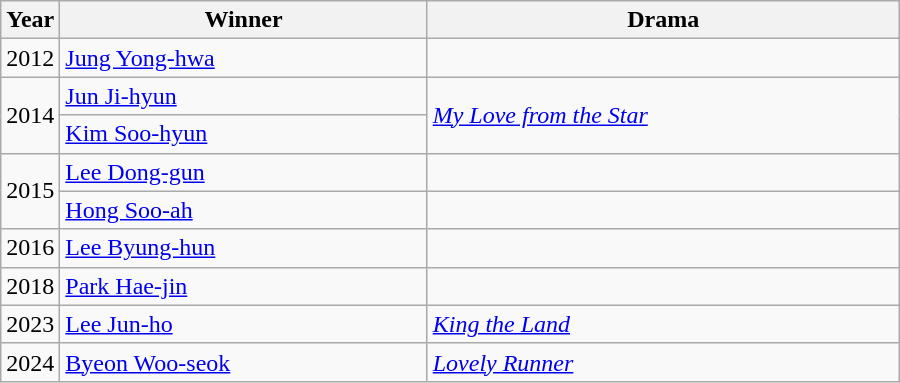<table class="wikitable" style="width:600px">
<tr>
<th width=10>Year</th>
<th>Winner</th>
<th>Drama</th>
</tr>
<tr>
<td>2012</td>
<td><a href='#'>Jung Yong-hwa</a></td>
<td></td>
</tr>
<tr>
<td rowspan=2>2014</td>
<td><a href='#'>Jun Ji-hyun</a></td>
<td rowspan=2><em><a href='#'>My Love from the Star</a></em></td>
</tr>
<tr>
<td><a href='#'>Kim Soo-hyun</a></td>
</tr>
<tr>
<td rowspan=2>2015</td>
<td><a href='#'>Lee Dong-gun</a></td>
<td></td>
</tr>
<tr>
<td><a href='#'>Hong Soo-ah</a></td>
<td></td>
</tr>
<tr>
<td>2016</td>
<td><a href='#'>Lee Byung-hun</a></td>
<td></td>
</tr>
<tr>
<td>2018</td>
<td><a href='#'>Park Hae-jin</a></td>
<td></td>
</tr>
<tr>
<td>2023</td>
<td><a href='#'>Lee Jun-ho</a></td>
<td><em><a href='#'>King the Land</a></em></td>
</tr>
<tr>
<td>2024</td>
<td><a href='#'>Byeon Woo-seok</a></td>
<td><em><a href='#'>Lovely Runner</a></em></td>
</tr>
</table>
